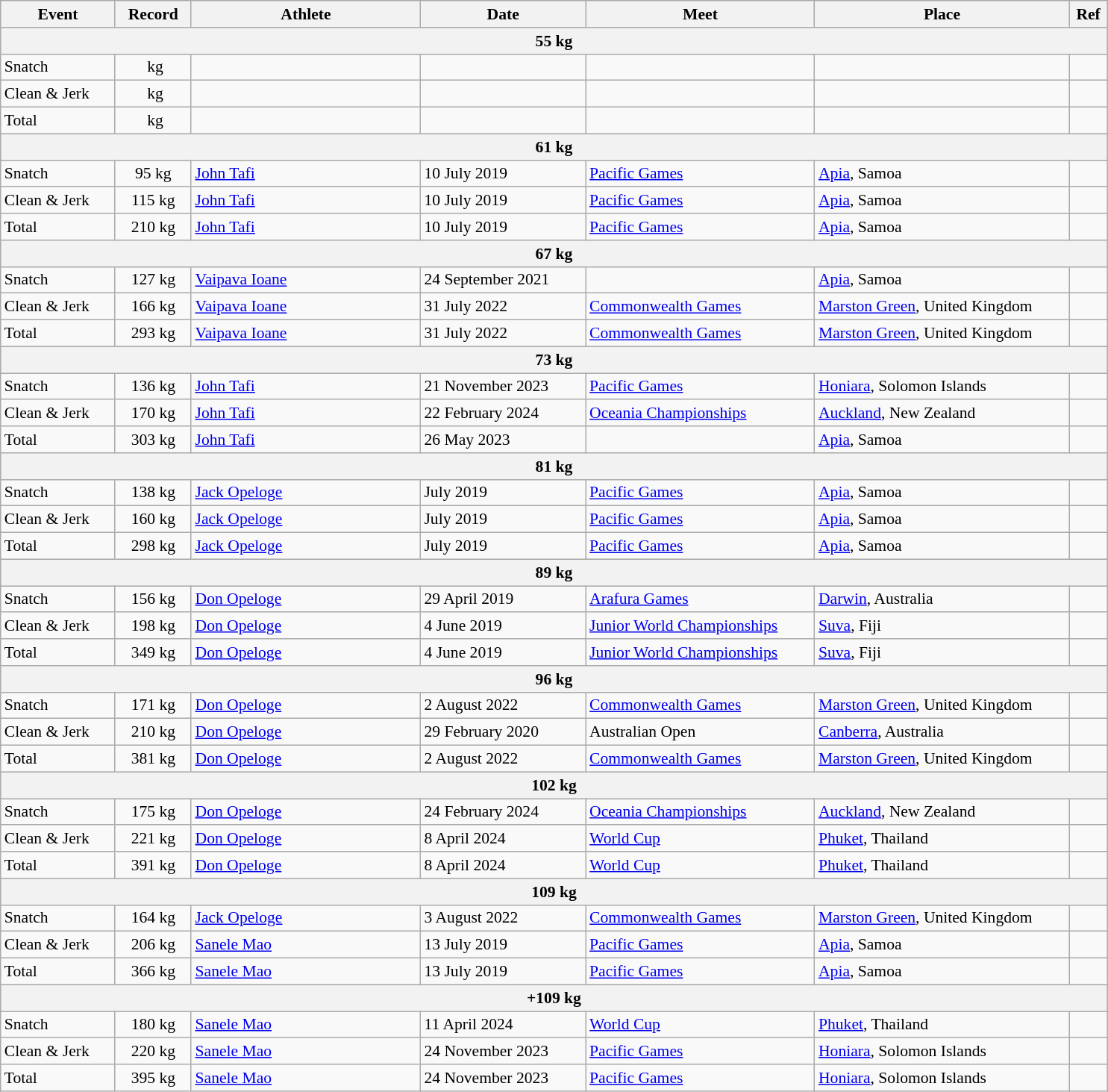<table class="wikitable" style="font-size:90%;">
<tr>
<th width=9%>Event</th>
<th width=6%>Record</th>
<th width=18%>Athlete</th>
<th width=13%>Date</th>
<th width=18%>Meet</th>
<th width=20%>Place</th>
<th width=3%>Ref</th>
</tr>
<tr bgcolor="#DDDDDD">
<th colspan=7>55 kg</th>
</tr>
<tr>
<td>Snatch</td>
<td align="center"> kg</td>
<td></td>
<td></td>
<td></td>
<td></td>
<td></td>
</tr>
<tr>
<td>Clean & Jerk</td>
<td align="center"> kg</td>
<td></td>
<td></td>
<td></td>
<td></td>
<td></td>
</tr>
<tr>
<td>Total</td>
<td align="center"> kg</td>
<td></td>
<td></td>
<td></td>
<td></td>
<td></td>
</tr>
<tr bgcolor="#DDDDDD">
<th colspan=7>61 kg</th>
</tr>
<tr>
<td>Snatch</td>
<td align="center">95 kg</td>
<td><a href='#'>John Tafi</a></td>
<td>10 July 2019</td>
<td><a href='#'>Pacific Games</a></td>
<td><a href='#'>Apia</a>, Samoa</td>
<td></td>
</tr>
<tr>
<td>Clean & Jerk</td>
<td align="center">115 kg</td>
<td><a href='#'>John Tafi</a></td>
<td>10 July 2019</td>
<td><a href='#'>Pacific Games</a></td>
<td><a href='#'>Apia</a>, Samoa</td>
<td></td>
</tr>
<tr>
<td>Total</td>
<td align="center">210 kg</td>
<td><a href='#'>John Tafi</a></td>
<td>10 July 2019</td>
<td><a href='#'>Pacific Games</a></td>
<td><a href='#'>Apia</a>, Samoa</td>
<td></td>
</tr>
<tr bgcolor="#DDDDDD">
<th colspan=7>67 kg</th>
</tr>
<tr>
<td>Snatch</td>
<td align="center">127 kg</td>
<td><a href='#'>Vaipava Ioane</a></td>
<td>24 September 2021</td>
<td></td>
<td><a href='#'>Apia</a>, Samoa</td>
<td></td>
</tr>
<tr>
<td>Clean & Jerk</td>
<td align="center">166 kg</td>
<td><a href='#'>Vaipava Ioane</a></td>
<td>31 July 2022</td>
<td><a href='#'>Commonwealth Games</a></td>
<td><a href='#'>Marston Green</a>, United Kingdom</td>
<td></td>
</tr>
<tr>
<td>Total</td>
<td align="center">293 kg</td>
<td><a href='#'>Vaipava Ioane</a></td>
<td>31 July 2022</td>
<td><a href='#'>Commonwealth Games</a></td>
<td><a href='#'>Marston Green</a>, United Kingdom</td>
<td></td>
</tr>
<tr bgcolor="#DDDDDD">
<th colspan=7>73 kg</th>
</tr>
<tr>
<td>Snatch</td>
<td align=center>136 kg</td>
<td><a href='#'>John Tafi</a></td>
<td>21 November 2023</td>
<td><a href='#'>Pacific Games</a></td>
<td><a href='#'>Honiara</a>, Solomon Islands</td>
<td></td>
</tr>
<tr>
<td>Clean & Jerk</td>
<td align=center>170 kg</td>
<td><a href='#'>John Tafi</a></td>
<td>22 February 2024</td>
<td><a href='#'>Oceania Championships</a></td>
<td><a href='#'>Auckland</a>, New Zealand</td>
<td></td>
</tr>
<tr>
<td>Total</td>
<td align=center>303 kg</td>
<td><a href='#'>John Tafi</a></td>
<td>26 May 2023</td>
<td></td>
<td><a href='#'>Apia</a>, Samoa</td>
<td></td>
</tr>
<tr bgcolor="#DDDDDD">
<th colspan=7>81 kg</th>
</tr>
<tr>
<td>Snatch</td>
<td align="center">138 kg</td>
<td><a href='#'>Jack Opeloge</a></td>
<td>July 2019</td>
<td><a href='#'>Pacific Games</a></td>
<td><a href='#'>Apia</a>, Samoa</td>
<td></td>
</tr>
<tr>
<td>Clean & Jerk</td>
<td align="center">160 kg</td>
<td><a href='#'>Jack Opeloge</a></td>
<td>July 2019</td>
<td><a href='#'>Pacific Games</a></td>
<td><a href='#'>Apia</a>, Samoa</td>
<td></td>
</tr>
<tr>
<td>Total</td>
<td align="center">298 kg</td>
<td><a href='#'>Jack Opeloge</a></td>
<td>July 2019</td>
<td><a href='#'>Pacific Games</a></td>
<td><a href='#'>Apia</a>, Samoa</td>
<td></td>
</tr>
<tr bgcolor="#DDDDDD">
<th colspan=7>89 kg</th>
</tr>
<tr>
<td>Snatch</td>
<td align="center">156 kg</td>
<td><a href='#'>Don Opeloge</a></td>
<td>29 April 2019</td>
<td><a href='#'>Arafura Games</a></td>
<td><a href='#'>Darwin</a>, Australia</td>
<td></td>
</tr>
<tr>
<td>Clean & Jerk</td>
<td align="center">198 kg</td>
<td><a href='#'>Don Opeloge</a></td>
<td>4 June 2019</td>
<td><a href='#'>Junior World Championships</a></td>
<td><a href='#'>Suva</a>, Fiji</td>
<td></td>
</tr>
<tr>
<td>Total</td>
<td align="center">349 kg</td>
<td><a href='#'>Don Opeloge</a></td>
<td>4 June 2019</td>
<td><a href='#'>Junior World Championships</a></td>
<td><a href='#'>Suva</a>, Fiji</td>
<td></td>
</tr>
<tr bgcolor="#DDDDDD">
<th colspan=8>96 kg</th>
</tr>
<tr>
<td>Snatch</td>
<td align="center">171 kg</td>
<td><a href='#'>Don Opeloge</a></td>
<td>2 August 2022</td>
<td><a href='#'>Commonwealth Games</a></td>
<td><a href='#'>Marston Green</a>, United Kingdom</td>
<td></td>
</tr>
<tr>
<td>Clean & Jerk</td>
<td align="center">210 kg</td>
<td><a href='#'>Don Opeloge</a></td>
<td>29 February 2020</td>
<td>Australian Open</td>
<td><a href='#'>Canberra</a>, Australia</td>
<td></td>
</tr>
<tr>
<td>Total</td>
<td align="center">381 kg</td>
<td><a href='#'>Don Opeloge</a></td>
<td>2 August 2022</td>
<td><a href='#'>Commonwealth Games</a></td>
<td><a href='#'>Marston Green</a>, United Kingdom</td>
<td></td>
</tr>
<tr bgcolor="#DDDDDD">
<th colspan=7>102 kg</th>
</tr>
<tr>
<td>Snatch</td>
<td align=center>175 kg</td>
<td><a href='#'>Don Opeloge</a></td>
<td>24 February 2024</td>
<td><a href='#'>Oceania Championships</a></td>
<td><a href='#'>Auckland</a>, New Zealand</td>
<td></td>
</tr>
<tr>
<td>Clean & Jerk</td>
<td align=center>221 kg</td>
<td><a href='#'>Don Opeloge</a></td>
<td>8 April 2024</td>
<td><a href='#'>World Cup</a></td>
<td><a href='#'>Phuket</a>, Thailand</td>
<td></td>
</tr>
<tr>
<td>Total</td>
<td align=center>391 kg</td>
<td><a href='#'>Don Opeloge</a></td>
<td>8 April 2024</td>
<td><a href='#'>World Cup</a></td>
<td><a href='#'>Phuket</a>, Thailand</td>
<td></td>
</tr>
<tr bgcolor="#DDDDDD">
<th colspan=7>109 kg</th>
</tr>
<tr>
<td>Snatch</td>
<td align="center">164 kg</td>
<td><a href='#'>Jack Opeloge</a></td>
<td>3 August 2022</td>
<td><a href='#'>Commonwealth Games</a></td>
<td><a href='#'>Marston Green</a>, United Kingdom</td>
<td></td>
</tr>
<tr>
<td>Clean & Jerk</td>
<td align="center">206 kg</td>
<td><a href='#'>Sanele Mao</a></td>
<td>13 July 2019</td>
<td><a href='#'>Pacific Games</a></td>
<td><a href='#'>Apia</a>, Samoa</td>
<td></td>
</tr>
<tr>
<td>Total</td>
<td align="center">366 kg</td>
<td><a href='#'>Sanele Mao</a></td>
<td>13 July 2019</td>
<td><a href='#'>Pacific Games</a></td>
<td><a href='#'>Apia</a>, Samoa</td>
<td></td>
</tr>
<tr bgcolor="#DDDDDD">
<th colspan=8>+109 kg</th>
</tr>
<tr>
<td>Snatch</td>
<td align="center">180 kg</td>
<td><a href='#'>Sanele Mao</a></td>
<td>11 April 2024</td>
<td><a href='#'>World Cup</a></td>
<td><a href='#'>Phuket</a>, Thailand</td>
<td></td>
</tr>
<tr>
<td>Clean & Jerk</td>
<td align="center">220 kg</td>
<td><a href='#'>Sanele Mao</a></td>
<td>24 November 2023</td>
<td><a href='#'>Pacific Games</a></td>
<td><a href='#'>Honiara</a>, Solomon Islands</td>
<td></td>
</tr>
<tr>
<td>Total</td>
<td align="center">395 kg</td>
<td><a href='#'>Sanele Mao</a></td>
<td>24 November 2023</td>
<td><a href='#'>Pacific Games</a></td>
<td><a href='#'>Honiara</a>, Solomon Islands</td>
<td></td>
</tr>
</table>
